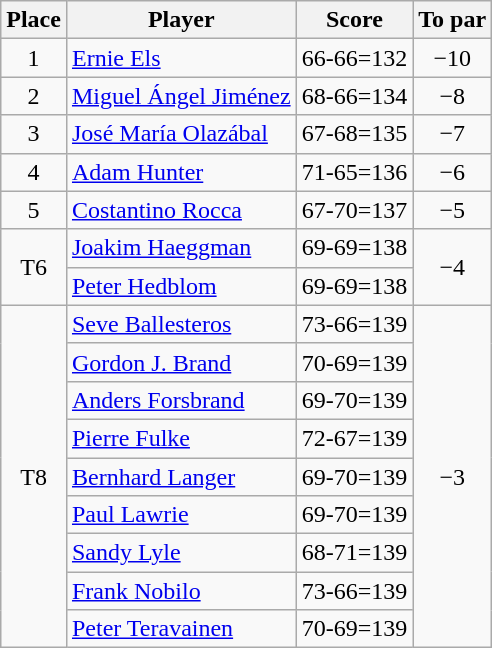<table class="wikitable">
<tr>
<th>Place</th>
<th>Player</th>
<th>Score</th>
<th>To par</th>
</tr>
<tr>
<td align=center>1</td>
<td> <a href='#'>Ernie Els</a></td>
<td align=center>66-66=132</td>
<td align=center>−10</td>
</tr>
<tr>
<td align=center>2</td>
<td> <a href='#'>Miguel Ángel Jiménez</a></td>
<td align=center>68-66=134</td>
<td align=center>−8</td>
</tr>
<tr>
<td align=center>3</td>
<td> <a href='#'>José María Olazábal</a></td>
<td align=center>67-68=135</td>
<td align=center>−7</td>
</tr>
<tr>
<td align=center>4</td>
<td> <a href='#'>Adam Hunter</a></td>
<td align=center>71-65=136</td>
<td align=center>−6</td>
</tr>
<tr>
<td align=center>5</td>
<td> <a href='#'>Costantino Rocca</a></td>
<td align=center>67-70=137</td>
<td align=center>−5</td>
</tr>
<tr>
<td rowspan="2" align=center>T6</td>
<td> <a href='#'>Joakim Haeggman</a></td>
<td align=center>69-69=138</td>
<td rowspan="2" align=center>−4</td>
</tr>
<tr>
<td> <a href='#'>Peter Hedblom</a></td>
<td align=center>69-69=138</td>
</tr>
<tr>
<td rowspan="9" align=center>T8</td>
<td> <a href='#'>Seve Ballesteros</a></td>
<td align=center>73-66=139</td>
<td rowspan="9" align=center>−3</td>
</tr>
<tr>
<td> <a href='#'>Gordon J. Brand</a></td>
<td align=center>70-69=139</td>
</tr>
<tr>
<td> <a href='#'>Anders Forsbrand</a></td>
<td align=center>69-70=139</td>
</tr>
<tr>
<td> <a href='#'>Pierre Fulke</a></td>
<td align=center>72-67=139</td>
</tr>
<tr>
<td> <a href='#'>Bernhard Langer</a></td>
<td align=center>69-70=139</td>
</tr>
<tr>
<td> <a href='#'>Paul Lawrie</a></td>
<td align=center>69-70=139</td>
</tr>
<tr>
<td> <a href='#'>Sandy Lyle</a></td>
<td align=center>68-71=139</td>
</tr>
<tr>
<td> <a href='#'>Frank Nobilo</a></td>
<td align=center>73-66=139</td>
</tr>
<tr>
<td> <a href='#'>Peter Teravainen</a></td>
<td align=center>70-69=139</td>
</tr>
</table>
